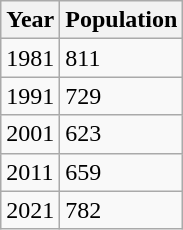<table class="wikitable">
<tr>
<th>Year</th>
<th>Population</th>
</tr>
<tr>
<td>1981</td>
<td>811</td>
</tr>
<tr>
<td>1991</td>
<td>729</td>
</tr>
<tr>
<td>2001</td>
<td>623</td>
</tr>
<tr>
<td>2011</td>
<td>659</td>
</tr>
<tr>
<td>2021</td>
<td>782</td>
</tr>
</table>
